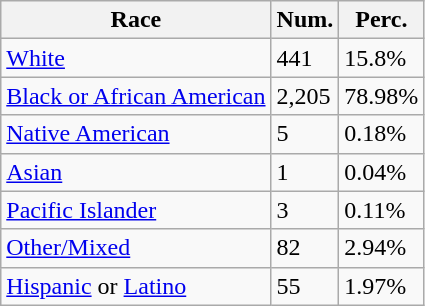<table class="wikitable">
<tr>
<th>Race</th>
<th>Num.</th>
<th>Perc.</th>
</tr>
<tr>
<td><a href='#'>White</a></td>
<td>441</td>
<td>15.8%</td>
</tr>
<tr>
<td><a href='#'>Black or African American</a></td>
<td>2,205</td>
<td>78.98%</td>
</tr>
<tr>
<td><a href='#'>Native American</a></td>
<td>5</td>
<td>0.18%</td>
</tr>
<tr>
<td><a href='#'>Asian</a></td>
<td>1</td>
<td>0.04%</td>
</tr>
<tr>
<td><a href='#'>Pacific Islander</a></td>
<td>3</td>
<td>0.11%</td>
</tr>
<tr>
<td><a href='#'>Other/Mixed</a></td>
<td>82</td>
<td>2.94%</td>
</tr>
<tr>
<td><a href='#'>Hispanic</a> or <a href='#'>Latino</a></td>
<td>55</td>
<td>1.97%</td>
</tr>
</table>
